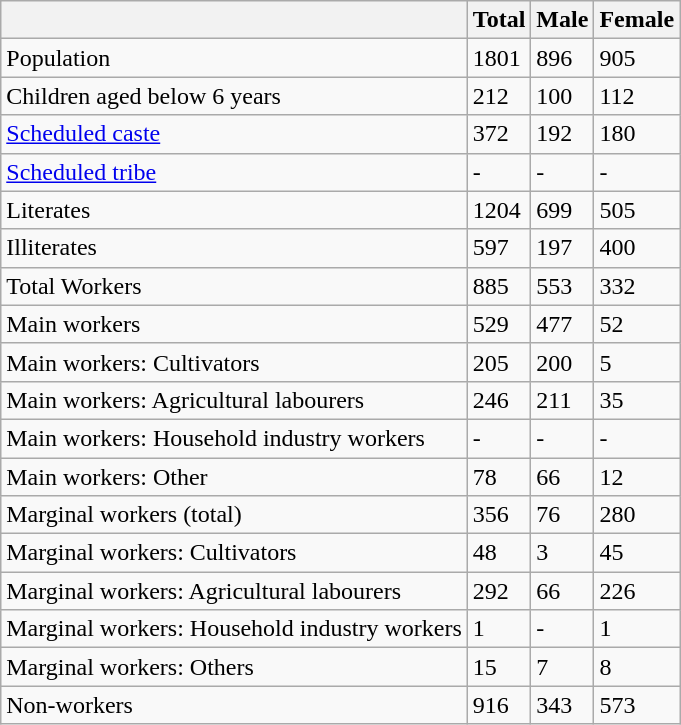<table class="wikitable sortable">
<tr>
<th></th>
<th>Total</th>
<th>Male</th>
<th>Female</th>
</tr>
<tr>
<td>Population</td>
<td>1801</td>
<td>896</td>
<td>905</td>
</tr>
<tr>
<td>Children aged below 6 years</td>
<td>212</td>
<td>100</td>
<td>112</td>
</tr>
<tr>
<td><a href='#'>Scheduled caste</a></td>
<td>372</td>
<td>192</td>
<td>180</td>
</tr>
<tr>
<td><a href='#'>Scheduled tribe</a></td>
<td>-</td>
<td>-</td>
<td>-</td>
</tr>
<tr>
<td>Literates</td>
<td>1204</td>
<td>699</td>
<td>505</td>
</tr>
<tr>
<td>Illiterates</td>
<td>597</td>
<td>197</td>
<td>400</td>
</tr>
<tr>
<td>Total Workers</td>
<td>885</td>
<td>553</td>
<td>332</td>
</tr>
<tr>
<td>Main workers</td>
<td>529</td>
<td>477</td>
<td>52</td>
</tr>
<tr>
<td>Main workers: Cultivators</td>
<td>205</td>
<td>200</td>
<td>5</td>
</tr>
<tr>
<td>Main workers: Agricultural labourers</td>
<td>246</td>
<td>211</td>
<td>35</td>
</tr>
<tr>
<td>Main workers: Household industry workers</td>
<td>-</td>
<td>-</td>
<td>-</td>
</tr>
<tr>
<td>Main workers: Other</td>
<td>78</td>
<td>66</td>
<td>12</td>
</tr>
<tr>
<td>Marginal workers (total)</td>
<td>356</td>
<td>76</td>
<td>280</td>
</tr>
<tr>
<td>Marginal workers: Cultivators</td>
<td>48</td>
<td>3</td>
<td>45</td>
</tr>
<tr>
<td>Marginal workers: Agricultural labourers</td>
<td>292</td>
<td>66</td>
<td>226</td>
</tr>
<tr>
<td>Marginal workers: Household industry workers</td>
<td>1</td>
<td>-</td>
<td>1</td>
</tr>
<tr>
<td>Marginal workers: Others</td>
<td>15</td>
<td>7</td>
<td>8</td>
</tr>
<tr>
<td>Non-workers</td>
<td>916</td>
<td>343</td>
<td>573</td>
</tr>
</table>
